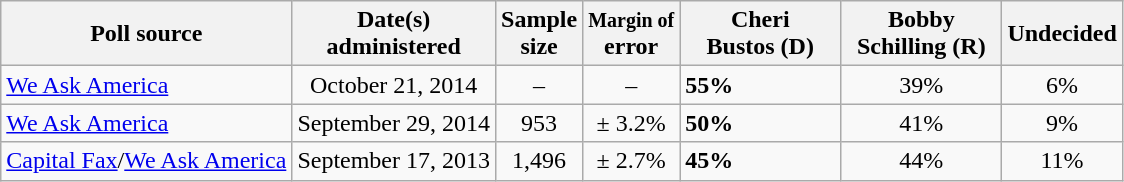<table class="wikitable">
<tr>
<th>Poll source</th>
<th>Date(s)<br>administered</th>
<th>Sample<br>size</th>
<th><small>Margin of</small><br>error</th>
<th style="width:100px;">Cheri<br>Bustos (D)</th>
<th style="width:100px;">Bobby<br>Schilling (R)</th>
<th>Undecided</th>
</tr>
<tr>
<td><a href='#'>We Ask America</a></td>
<td align=center>October 21, 2014</td>
<td align=center>–</td>
<td align=center>–</td>
<td><strong>55%</strong></td>
<td align=center>39%</td>
<td align=center>6%</td>
</tr>
<tr>
<td><a href='#'>We Ask America</a></td>
<td align=center>September 29, 2014</td>
<td align=center>953</td>
<td align=center>± 3.2%</td>
<td><strong>50%</strong></td>
<td align=center>41%</td>
<td align=center>9%</td>
</tr>
<tr>
<td><a href='#'>Capital Fax</a>/<a href='#'>We Ask America</a></td>
<td align=center>September 17, 2013</td>
<td align=center>1,496</td>
<td align=center>± 2.7%</td>
<td><strong>45%</strong></td>
<td align=center>44%</td>
<td align=center>11%</td>
</tr>
</table>
